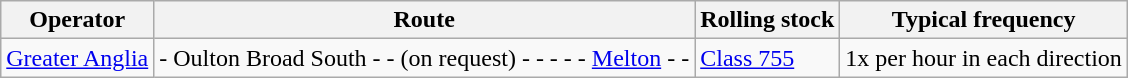<table class="wikitable vatop">
<tr>
<th>Operator</th>
<th>Route</th>
<th>Rolling stock</th>
<th>Typical frequency</th>
</tr>
<tr>
<td><a href='#'>Greater Anglia</a></td>
<td> - Oulton Broad South -  -  (on request) -  -  -  -  - <a href='#'>Melton</a> -  - </td>
<td><a href='#'>Class 755</a></td>
<td>1x per hour in each direction</td>
</tr>
</table>
